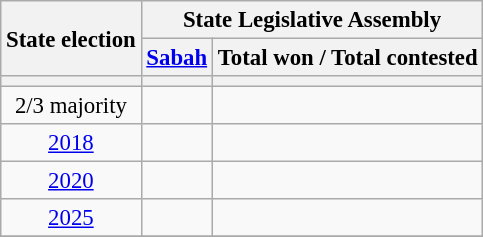<table class="wikitable sortable" style="text-align:center; font-size:95%">
<tr>
<th rowspan="2">State election</th>
<th colspan="2">State Legislative Assembly</th>
</tr>
<tr>
<th><a href='#'>Sabah</a></th>
<th>Total won / Total contested</th>
</tr>
<tr>
<th></th>
<th></th>
<th></th>
</tr>
<tr>
<td>2/3 majority</td>
<td></td>
<td></td>
</tr>
<tr>
<td><a href='#'>2018</a></td>
<td></td>
<td></td>
</tr>
<tr>
<td><a href='#'>2020</a></td>
<td></td>
<td></td>
</tr>
<tr>
<td><a href='#'>2025</a></td>
<td></td>
<td></td>
</tr>
<tr>
</tr>
</table>
